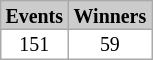<table class="wikitable plainrowheaders" style="background:#fff; font-size:83%; line-height:13px; border:grey solid 1px; border-collapse:collapse;">
<tr style="background:#ccc; text-align:center;">
<th style="background:#ccc;" width="20">Events</th>
<th style="background:#ccc;" width="50">Winners</th>
</tr>
<tr>
<td align=center>151</td>
<td align=center>59</td>
</tr>
</table>
